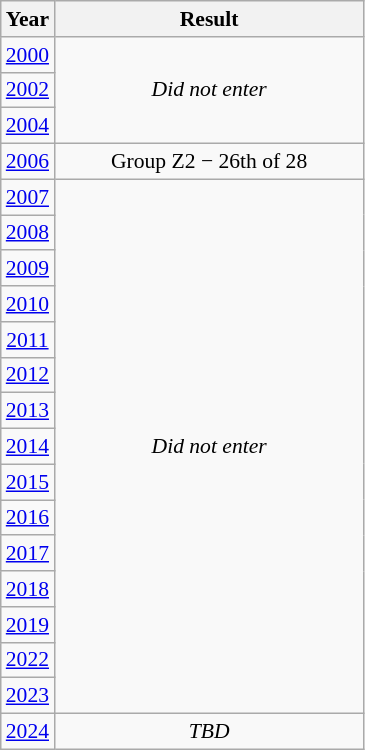<table class="wikitable" style="text-align: center; font-size:90%">
<tr>
<th>Year</th>
<th style="width:200px">Result</th>
</tr>
<tr>
<td> <a href='#'>2000</a></td>
<td rowspan="3"><em>Did not enter</em></td>
</tr>
<tr>
<td> <a href='#'>2002</a></td>
</tr>
<tr>
<td> <a href='#'>2004</a></td>
</tr>
<tr>
<td> <a href='#'>2006</a></td>
<td>Group Z2 − 26th of 28</td>
</tr>
<tr>
<td> <a href='#'>2007</a></td>
<td rowspan="15"><em>Did not enter</em></td>
</tr>
<tr>
<td> <a href='#'>2008</a></td>
</tr>
<tr>
<td> <a href='#'>2009</a></td>
</tr>
<tr>
<td> <a href='#'>2010</a></td>
</tr>
<tr>
<td> <a href='#'>2011</a></td>
</tr>
<tr>
<td> <a href='#'>2012</a></td>
</tr>
<tr>
<td> <a href='#'>2013</a></td>
</tr>
<tr>
<td> <a href='#'>2014</a></td>
</tr>
<tr>
<td> <a href='#'>2015</a></td>
</tr>
<tr>
<td> <a href='#'>2016</a></td>
</tr>
<tr>
<td> <a href='#'>2017</a></td>
</tr>
<tr>
<td> <a href='#'>2018</a></td>
</tr>
<tr>
<td> <a href='#'>2019</a></td>
</tr>
<tr>
<td> <a href='#'>2022</a></td>
</tr>
<tr>
<td> <a href='#'>2023</a></td>
</tr>
<tr>
<td> <a href='#'>2024</a></td>
<td><em>TBD</em></td>
</tr>
</table>
